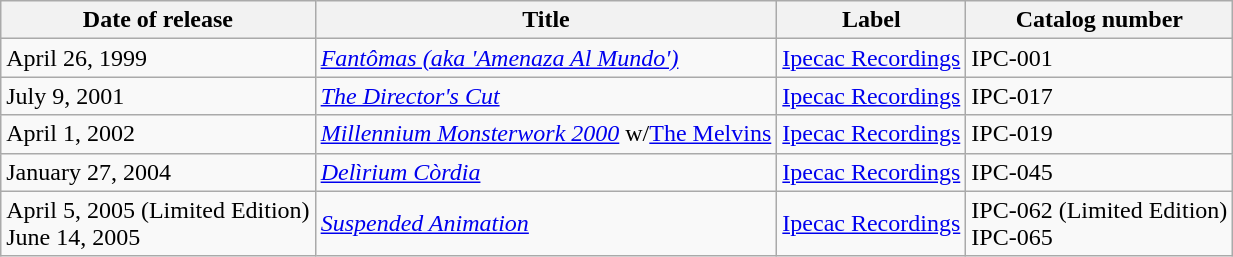<table class="wikitable">
<tr>
<th>Date of release</th>
<th>Title</th>
<th>Label</th>
<th>Catalog number</th>
</tr>
<tr>
<td>April 26, 1999</td>
<td><em><a href='#'>Fantômas (aka 'Amenaza Al Mundo')</a></em></td>
<td><a href='#'>Ipecac Recordings</a></td>
<td>IPC-001</td>
</tr>
<tr>
<td>July 9, 2001</td>
<td><em><a href='#'>The Director's Cut</a></em></td>
<td><a href='#'>Ipecac Recordings</a></td>
<td>IPC-017</td>
</tr>
<tr>
<td>April 1, 2002</td>
<td><em><a href='#'>Millennium Monsterwork 2000</a></em> w/<a href='#'>The Melvins</a></td>
<td><a href='#'>Ipecac Recordings</a></td>
<td>IPC-019</td>
</tr>
<tr>
<td>January 27, 2004</td>
<td><em><a href='#'>Delìrium Còrdia</a></em></td>
<td><a href='#'>Ipecac Recordings</a></td>
<td>IPC-045</td>
</tr>
<tr>
<td>April 5, 2005 (Limited Edition)<br>June 14, 2005</td>
<td><em><a href='#'>Suspended Animation</a></em></td>
<td><a href='#'>Ipecac Recordings</a></td>
<td>IPC-062 (Limited Edition)<br>IPC-065</td>
</tr>
</table>
